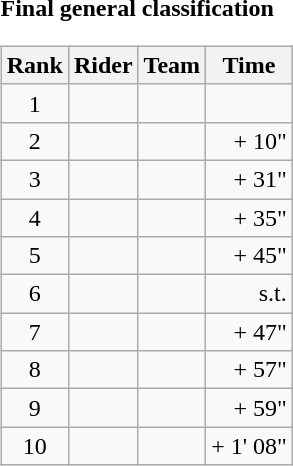<table>
<tr>
<td><strong>Final general classification</strong><br><table class="wikitable">
<tr>
<th scope="col">Rank</th>
<th scope="col">Rider</th>
<th scope="col">Team</th>
<th scope="col">Time</th>
</tr>
<tr>
<td style="text-align:center;">1</td>
<td></td>
<td></td>
<td style="text-align:right;"></td>
</tr>
<tr>
<td style="text-align:center;">2</td>
<td></td>
<td></td>
<td style="text-align:right;">+ 10"</td>
</tr>
<tr>
<td style="text-align:center;">3</td>
<td></td>
<td></td>
<td style="text-align:right;">+ 31"</td>
</tr>
<tr>
<td style="text-align:center;">4</td>
<td></td>
<td></td>
<td style="text-align:right;">+ 35"</td>
</tr>
<tr>
<td style="text-align:center;">5</td>
<td></td>
<td></td>
<td style="text-align:right;">+ 45"</td>
</tr>
<tr>
<td style="text-align:center;">6</td>
<td></td>
<td></td>
<td style="text-align:right;">s.t.</td>
</tr>
<tr>
<td style="text-align:center;">7</td>
<td></td>
<td></td>
<td style="text-align:right;">+ 47"</td>
</tr>
<tr>
<td style="text-align:center;">8</td>
<td></td>
<td></td>
<td style="text-align:right;">+ 57"</td>
</tr>
<tr>
<td style="text-align:center;">9</td>
<td></td>
<td></td>
<td style="text-align:right;">+ 59"</td>
</tr>
<tr>
<td style="text-align:center;">10</td>
<td></td>
<td></td>
<td style="text-align:right;">+ 1' 08"</td>
</tr>
</table>
</td>
</tr>
</table>
